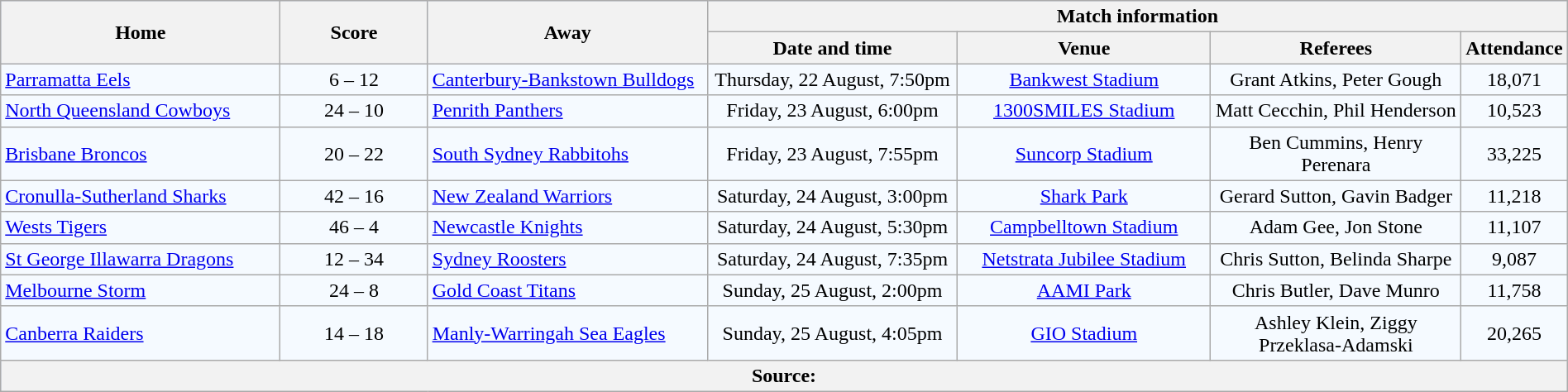<table class="wikitable" style="border-collapse:collapse; text-align:center; width:100%;">
<tr style="background:#c1d8ff;">
<th rowspan="2" style="width:19%;">Home</th>
<th rowspan="2" style="width:10%;">Score</th>
<th rowspan="2" style="width:19%;">Away</th>
<th colspan="6">Match information</th>
</tr>
<tr style="background:#efefef;">
<th width="17%">Date and time</th>
<th width="17%">Venue</th>
<th width="17%">Referees</th>
<th width="5%">Attendance</th>
</tr>
<tr style="text-align:center; background:#f5faff;">
<td align="left"> <a href='#'>Parramatta Eels</a></td>
<td>6 – 12</td>
<td align="left"> <a href='#'>Canterbury-Bankstown Bulldogs</a></td>
<td>Thursday, 22 August, 7:50pm</td>
<td><a href='#'>Bankwest Stadium</a></td>
<td>Grant Atkins, Peter Gough</td>
<td>18,071</td>
</tr>
<tr style="text-align:center; background:#f5faff;">
<td align="left"> <a href='#'>North Queensland Cowboys</a></td>
<td>24 – 10</td>
<td align="left"> <a href='#'>Penrith Panthers</a></td>
<td>Friday, 23 August, 6:00pm</td>
<td><a href='#'>1300SMILES Stadium</a></td>
<td>Matt Cecchin, Phil Henderson</td>
<td>10,523</td>
</tr>
<tr style="text-align:center; background:#f5faff;">
<td align="left"> <a href='#'>Brisbane Broncos</a></td>
<td>20 – 22</td>
<td align="left"> <a href='#'>South Sydney Rabbitohs</a></td>
<td>Friday, 23 August, 7:55pm</td>
<td><a href='#'>Suncorp Stadium</a></td>
<td>Ben Cummins, Henry Perenara</td>
<td>33,225</td>
</tr>
<tr style="text-align:center; background:#f5faff;">
<td align="left"> <a href='#'>Cronulla-Sutherland Sharks</a></td>
<td>42 – 16</td>
<td align="left"> <a href='#'>New Zealand Warriors</a></td>
<td>Saturday, 24 August, 3:00pm</td>
<td><a href='#'>Shark Park</a></td>
<td>Gerard Sutton, Gavin Badger</td>
<td>11,218</td>
</tr>
<tr style="text-align:center; background:#f5faff;">
<td align="left"> <a href='#'>Wests Tigers</a></td>
<td>46 – 4</td>
<td align="left"> <a href='#'>Newcastle Knights</a></td>
<td>Saturday, 24 August, 5:30pm</td>
<td><a href='#'>Campbelltown Stadium</a></td>
<td>Adam Gee, Jon Stone</td>
<td>11,107</td>
</tr>
<tr style="text-align:center; background:#f5faff;">
<td align="left"> <a href='#'>St George Illawarra Dragons</a></td>
<td>12 – 34</td>
<td align="left"> <a href='#'>Sydney Roosters</a></td>
<td>Saturday, 24 August, 7:35pm</td>
<td><a href='#'>Netstrata Jubilee Stadium</a></td>
<td>Chris Sutton, Belinda Sharpe</td>
<td>9,087</td>
</tr>
<tr style="text-align:center; background:#f5faff;">
<td align="left"> <a href='#'>Melbourne Storm</a></td>
<td>24 – 8</td>
<td align="left"> <a href='#'>Gold Coast Titans</a></td>
<td>Sunday, 25 August, 2:00pm</td>
<td><a href='#'>AAMI Park</a></td>
<td>Chris Butler, Dave Munro</td>
<td>11,758</td>
</tr>
<tr style="text-align:center; background:#f5faff;">
<td align="left"> <a href='#'>Canberra Raiders</a></td>
<td>14 – 18</td>
<td align="left"> <a href='#'>Manly-Warringah Sea Eagles</a></td>
<td>Sunday, 25 August, 4:05pm</td>
<td><a href='#'>GIO Stadium</a></td>
<td>Ashley Klein, Ziggy Przeklasa-Adamski</td>
<td>20,265</td>
</tr>
<tr style="background:#c1d8ff;">
<th colspan="7">Source:</th>
</tr>
</table>
